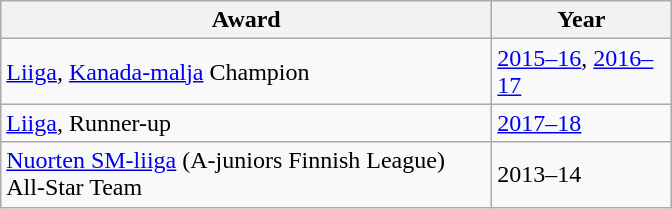<table class="wikitable">
<tr>
<th scope="col" style="width:20em">Award</th>
<th scope="col" style="width:7em">Year</th>
</tr>
<tr>
<td><a href='#'>Liiga</a>, <a href='#'>Kanada-malja</a> Champion</td>
<td><a href='#'>2015–16</a>, <a href='#'>2016–17</a></td>
</tr>
<tr>
<td><a href='#'>Liiga</a>, Runner-up</td>
<td><a href='#'>2017–18</a></td>
</tr>
<tr>
<td><a href='#'>Nuorten SM-liiga</a> (A-juniors Finnish League) All-Star Team</td>
<td>2013–14</td>
</tr>
</table>
